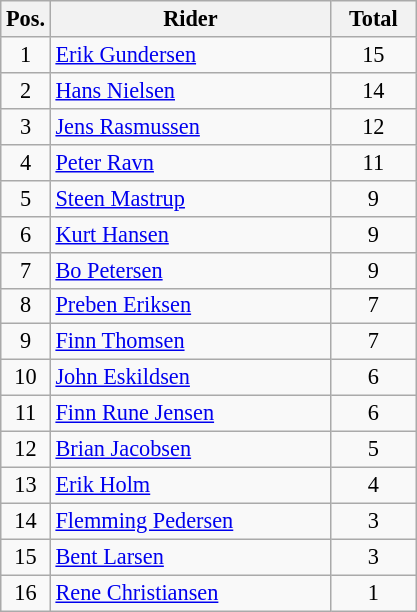<table class=wikitable style="font-size:93%;">
<tr>
<th width=25px>Pos.</th>
<th width=180px>Rider</th>
<th width=50px>Total</th>
</tr>
<tr align=center>
<td>1</td>
<td align=left><a href='#'>Erik Gundersen</a></td>
<td>15</td>
</tr>
<tr align=center>
<td>2</td>
<td align=left><a href='#'>Hans Nielsen</a></td>
<td>14</td>
</tr>
<tr align=center>
<td>3</td>
<td align=left><a href='#'>Jens Rasmussen</a></td>
<td>12</td>
</tr>
<tr align=center>
<td>4</td>
<td align=left><a href='#'>Peter Ravn</a></td>
<td>11</td>
</tr>
<tr align=center>
<td>5</td>
<td align=left><a href='#'>Steen Mastrup</a></td>
<td>9</td>
</tr>
<tr align=center>
<td>6</td>
<td align=left><a href='#'>Kurt Hansen</a></td>
<td>9</td>
</tr>
<tr align=center>
<td>7</td>
<td align=left><a href='#'>Bo Petersen</a></td>
<td>9</td>
</tr>
<tr align=center>
<td>8</td>
<td align=left><a href='#'>Preben Eriksen</a></td>
<td>7</td>
</tr>
<tr align=center>
<td>9</td>
<td align=left><a href='#'>Finn Thomsen</a></td>
<td>7</td>
</tr>
<tr align=center>
<td>10</td>
<td align=left><a href='#'>John Eskildsen</a></td>
<td>6</td>
</tr>
<tr align=center>
<td>11</td>
<td align=left><a href='#'>Finn Rune Jensen</a></td>
<td>6</td>
</tr>
<tr align=center>
<td>12</td>
<td align=left><a href='#'>Brian Jacobsen</a></td>
<td>5</td>
</tr>
<tr align=center>
<td>13</td>
<td align=left><a href='#'>Erik Holm</a></td>
<td>4</td>
</tr>
<tr align=center>
<td>14</td>
<td align=left><a href='#'>Flemming Pedersen</a></td>
<td>3</td>
</tr>
<tr align=center>
<td>15</td>
<td align=left><a href='#'>Bent Larsen</a></td>
<td>3</td>
</tr>
<tr align=center>
<td>16</td>
<td align=left><a href='#'>Rene Christiansen</a></td>
<td>1</td>
</tr>
</table>
